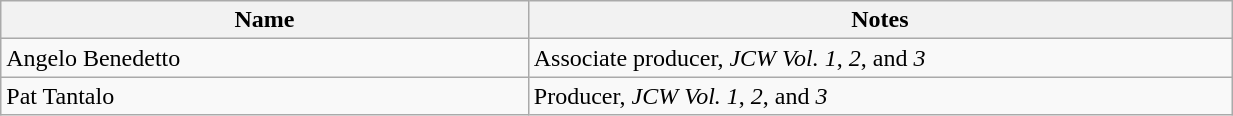<table class="wikitable sortable" align="left center" width="65%">
<tr>
<th width="15%">Name</th>
<th width="20%">Notes</th>
</tr>
<tr>
<td>Angelo Benedetto</td>
<td>Associate producer, <em>JCW Vol. 1</em>, <em>2</em>, and <em>3</em></td>
</tr>
<tr>
<td>Pat Tantalo</td>
<td>Producer, <em>JCW Vol. 1</em>, <em>2</em>, and <em>3</em></td>
</tr>
</table>
